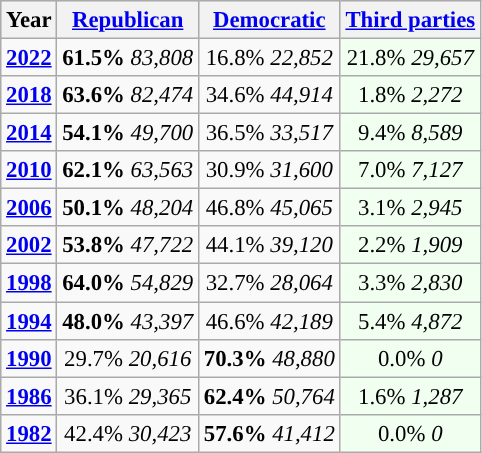<table class="wikitable" style="font-size:95%;">
<tr bgcolor=lightgrey>
<th>Year</th>
<th><a href='#'>Republican</a></th>
<th><a href='#'>Democratic</a></th>
<th><a href='#'>Third parties</a></th>
</tr>
<tr>
<td style="text-align:center; "><strong><a href='#'>2022</a></strong></td>
<td style="text-align:center; "><strong>61.5%</strong> <em>83,808</em></td>
<td style="text-align:center; ">16.8% <em>22,852</em></td>
<td style="text-align:center; background:honeyDew;">21.8% <em>29,657</em></td>
</tr>
<tr>
<td style="text-align:center; "><strong><a href='#'>2018</a></strong></td>
<td style="text-align:center; "><strong>63.6%</strong> <em>82,474</em></td>
<td style="text-align:center; ">34.6% <em>44,914</em></td>
<td style="text-align:center; background:honeyDew;">1.8% <em>2,272</em></td>
</tr>
<tr>
<td style="text-align:center; "><strong><a href='#'>2014</a></strong></td>
<td style="text-align:center; "><strong>54.1%</strong> <em>49,700</em></td>
<td style="text-align:center; ">36.5% <em>33,517</em></td>
<td style="text-align:center; background:honeyDew;">9.4% <em>8,589</em></td>
</tr>
<tr>
<td style="text-align:center; "><strong><a href='#'>2010</a></strong></td>
<td style="text-align:center; "><strong>62.1%</strong> <em>63,563</em></td>
<td style="text-align:center; ">30.9% <em>31,600</em></td>
<td style="text-align:center; background:honeyDew;">7.0% <em>7,127</em></td>
</tr>
<tr>
<td style="text-align:center; "><strong><a href='#'>2006</a></strong></td>
<td style="text-align:center; "><strong>50.1%</strong> <em>48,204</em></td>
<td style="text-align:center; ">46.8% <em>45,065</em></td>
<td style="text-align:center; background:honeyDew;">3.1% <em>2,945</em></td>
</tr>
<tr>
<td style="text-align:center; "><strong><a href='#'>2002</a></strong></td>
<td style="text-align:center; "><strong>53.8%</strong> <em>47,722</em></td>
<td style="text-align:center; ">44.1% <em>39,120</em></td>
<td style="text-align:center; background:honeyDew;">2.2% <em>1,909</em></td>
</tr>
<tr>
<td style="text-align:center; "><strong><a href='#'>1998</a></strong></td>
<td style="text-align:center; "><strong>64.0%</strong> <em>54,829</em></td>
<td style="text-align:center; ">32.7% <em>28,064</em></td>
<td style="text-align:center; background:honeyDew;">3.3% <em>2,830</em></td>
</tr>
<tr>
<td style="text-align:center; "><strong><a href='#'>1994</a></strong></td>
<td style="text-align:center; "><strong>48.0%</strong> <em>43,397</em></td>
<td style="text-align:center; ">46.6% <em>42,189</em></td>
<td style="text-align:center; background:honeyDew;">5.4% <em>4,872</em></td>
</tr>
<tr>
<td style="text-align:center; "><strong><a href='#'>1990</a></strong></td>
<td style="text-align:center; ">29.7% <em>20,616</em></td>
<td style="text-align:center; "><strong>70.3%</strong> <em>48,880</em></td>
<td style="text-align:center; background:honeyDew;">0.0% <em>0</em></td>
</tr>
<tr>
<td style="text-align:center; "><strong><a href='#'>1986</a></strong></td>
<td style="text-align:center; ">36.1% <em>29,365</em></td>
<td style="text-align:center; "><strong>62.4%</strong> <em>50,764</em></td>
<td style="text-align:center; background:honeyDew;">1.6% <em>1,287</em></td>
</tr>
<tr>
<td style="text-align:center; "><strong><a href='#'>1982</a></strong></td>
<td style="text-align:center; ">42.4% <em>30,423</em></td>
<td style="text-align:center; "><strong>57.6%</strong> <em>41,412</em></td>
<td style="text-align:center; background:honeyDew;">0.0% <em>0</em></td>
</tr>
</table>
